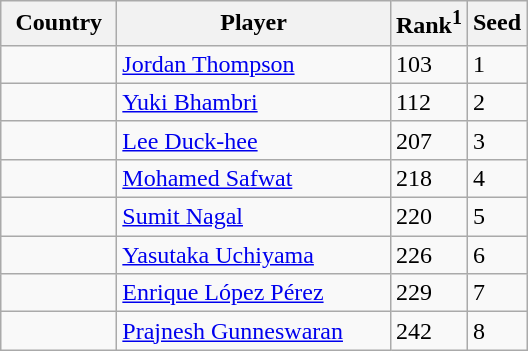<table class="sortable wikitable">
<tr>
<th width="70">Country</th>
<th width="175">Player</th>
<th>Rank<sup>1</sup></th>
<th>Seed</th>
</tr>
<tr>
<td></td>
<td><a href='#'>Jordan Thompson</a></td>
<td>103</td>
<td>1</td>
</tr>
<tr>
<td></td>
<td><a href='#'>Yuki Bhambri</a></td>
<td>112</td>
<td>2</td>
</tr>
<tr>
<td></td>
<td><a href='#'>Lee Duck-hee</a></td>
<td>207</td>
<td>3</td>
</tr>
<tr>
<td></td>
<td><a href='#'>Mohamed Safwat</a></td>
<td>218</td>
<td>4</td>
</tr>
<tr>
<td></td>
<td><a href='#'>Sumit Nagal</a></td>
<td>220</td>
<td>5</td>
</tr>
<tr>
<td></td>
<td><a href='#'>Yasutaka Uchiyama</a></td>
<td>226</td>
<td>6</td>
</tr>
<tr>
<td></td>
<td><a href='#'>Enrique López Pérez</a></td>
<td>229</td>
<td>7</td>
</tr>
<tr>
<td></td>
<td><a href='#'>Prajnesh Gunneswaran</a></td>
<td>242</td>
<td>8</td>
</tr>
</table>
